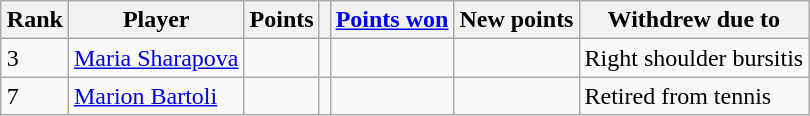<table class="wikitable sortable" style="margin:1em auto;">
<tr>
<th>Rank</th>
<th>Player</th>
<th>Points</th>
<th></th>
<th><a href='#'>Points won</a></th>
<th>New points</th>
<th>Withdrew due to</th>
</tr>
<tr>
<td>3</td>
<td> <a href='#'>Maria Sharapova</a></td>
<td></td>
<td></td>
<td></td>
<td></td>
<td>Right shoulder bursitis</td>
</tr>
<tr>
<td>7</td>
<td> <a href='#'>Marion Bartoli</a></td>
<td></td>
<td></td>
<td></td>
<td></td>
<td>Retired from tennis</td>
</tr>
</table>
